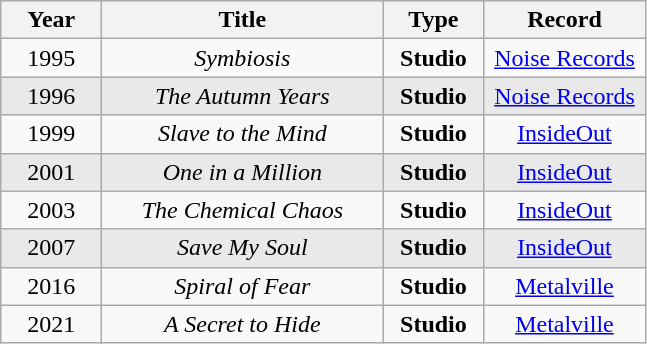<table class="wikitable">
<tr>
<th width="60">Year</th>
<th width="180">Title</th>
<th width="60">Type</th>
<th width="100">Record</th>
</tr>
<tr>
<td align="center">1995</td>
<td align="center"><em>Symbiosis</em></td>
<td align="center"><span><strong>Studio</strong></span></td>
<td align="center"><a href='#'>Noise Records</a></td>
</tr>
<tr bgcolor="#E9E9E9">
<td align="center">1996</td>
<td align="center"><em>The Autumn Years</em></td>
<td align="center"><span><strong>Studio</strong></span></td>
<td align="center"><a href='#'>Noise Records</a></td>
</tr>
<tr>
<td align="center">1999</td>
<td align="center"><em>Slave to the Mind</em></td>
<td align="center"><span><strong>Studio</strong></span></td>
<td align="center"><a href='#'>InsideOut</a></td>
</tr>
<tr bgcolor="#E9E9E9">
<td align="center">2001</td>
<td align="center"><em>One in a Million</em></td>
<td align="center"><span><strong>Studio</strong></span></td>
<td align="center"><a href='#'>InsideOut</a></td>
</tr>
<tr>
<td align="center">2003</td>
<td align="center"><em>The Chemical Chaos</em></td>
<td align="center"><span><strong>Studio</strong></span></td>
<td align="center"><a href='#'>InsideOut</a></td>
</tr>
<tr bgcolor="#E9E9E9">
<td align="center">2007</td>
<td align="center"><em>Save My Soul</em></td>
<td align="center"><span><strong>Studio</strong></span></td>
<td align="center"><a href='#'>InsideOut</a></td>
</tr>
<tr>
<td align="center">2016</td>
<td align="center"><em>Spiral of Fear</em></td>
<td align="center"><span><strong>Studio</strong></span></td>
<td align="center"><a href='#'>Metalville</a></td>
</tr>
<tr>
<td align="center">2021</td>
<td align="center"><em>A Secret to Hide</em></td>
<td align="center"><span><strong>Studio</strong></span></td>
<td align="center"><a href='#'>Metalville</a></td>
</tr>
</table>
